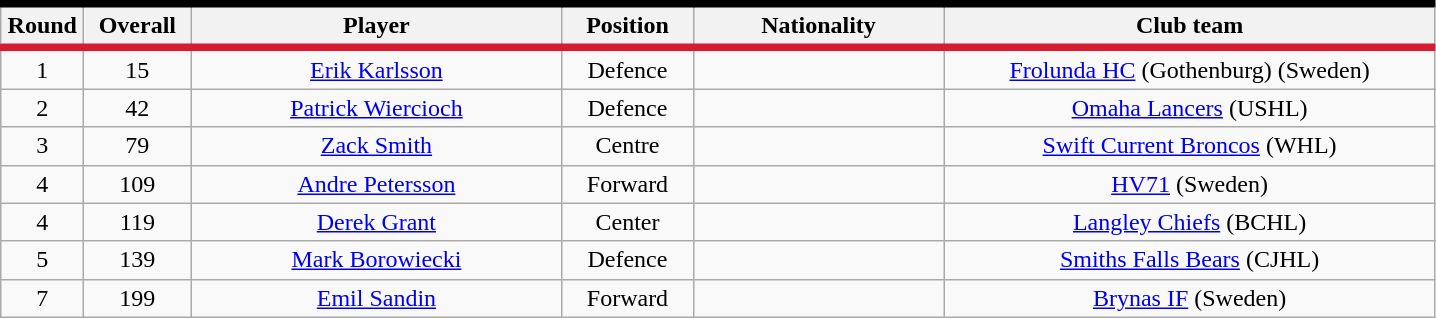<table class="wikitable sortable" style="text-align:center">
<tr style= "background:#FFFFFF; border-top:#010101 5px solid; border-bottom:#DA1A32 5px solid;">
<th style="width:3em">Round</th>
<th style="width:4em">Overall</th>
<th style="width:15em">Player</th>
<th style="width:5em">Position</th>
<th style="width:10em">Nationality</th>
<th style="width:20em">Club team</th>
</tr>
<tr>
<td>1</td>
<td>15</td>
<td><a href='#'>Erik Karlsson</a></td>
<td>Defence</td>
<td></td>
<td><a href='#'>Frolunda HC</a> (Gothenburg) (Sweden)</td>
</tr>
<tr>
<td>2</td>
<td>42</td>
<td><a href='#'>Patrick Wiercioch</a></td>
<td>Defence</td>
<td></td>
<td><a href='#'>Omaha Lancers</a> (USHL)</td>
</tr>
<tr>
<td>3</td>
<td>79</td>
<td><a href='#'>Zack Smith</a></td>
<td>Centre</td>
<td></td>
<td><a href='#'>Swift Current Broncos</a> (WHL)</td>
</tr>
<tr>
<td>4</td>
<td>109</td>
<td><a href='#'>Andre Petersson</a></td>
<td>Forward</td>
<td></td>
<td><a href='#'>HV71</a> (Sweden)</td>
</tr>
<tr>
<td>4</td>
<td>119</td>
<td><a href='#'>Derek Grant</a></td>
<td>Center</td>
<td></td>
<td><a href='#'>Langley Chiefs</a> (BCHL)</td>
</tr>
<tr>
<td>5</td>
<td>139</td>
<td><a href='#'>Mark Borowiecki</a></td>
<td>Defence</td>
<td></td>
<td><a href='#'>Smiths Falls Bears</a> (CJHL)</td>
</tr>
<tr>
<td>7</td>
<td>199</td>
<td><a href='#'>Emil Sandin</a></td>
<td>Forward</td>
<td></td>
<td><a href='#'>Brynas IF</a> (Sweden)</td>
</tr>
</table>
